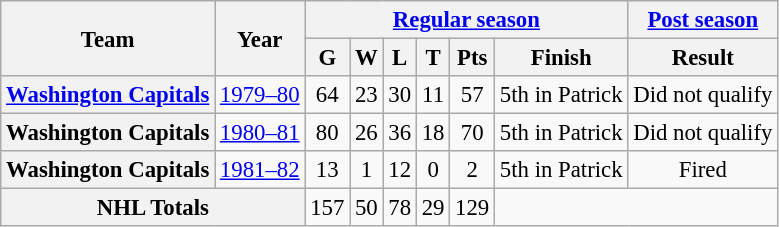<table class="wikitable" style="font-size: 95%; text-align:center;">
<tr>
<th rowspan="2">Team</th>
<th rowspan="2">Year</th>
<th colspan="6"><a href='#'>Regular season</a></th>
<th colspan="1"><a href='#'>Post season</a></th>
</tr>
<tr>
<th>G</th>
<th>W</th>
<th>L</th>
<th>T</th>
<th>Pts</th>
<th>Finish</th>
<th>Result</th>
</tr>
<tr>
<th><a href='#'>Washington Capitals</a></th>
<td><a href='#'>1979–80</a></td>
<td>64</td>
<td>23</td>
<td>30</td>
<td>11</td>
<td>57</td>
<td>5th in Patrick</td>
<td>Did not qualify</td>
</tr>
<tr>
<th>Washington Capitals</th>
<td><a href='#'>1980–81</a></td>
<td>80</td>
<td>26</td>
<td>36</td>
<td>18</td>
<td>70</td>
<td>5th in Patrick</td>
<td>Did not qualify</td>
</tr>
<tr>
<th>Washington Capitals</th>
<td><a href='#'>1981–82</a></td>
<td>13</td>
<td>1</td>
<td>12</td>
<td>0</td>
<td>2</td>
<td>5th in Patrick</td>
<td>Fired</td>
</tr>
<tr>
<th colspan="2">NHL Totals</th>
<td>157</td>
<td>50</td>
<td>78</td>
<td>29</td>
<td>129</td>
</tr>
</table>
